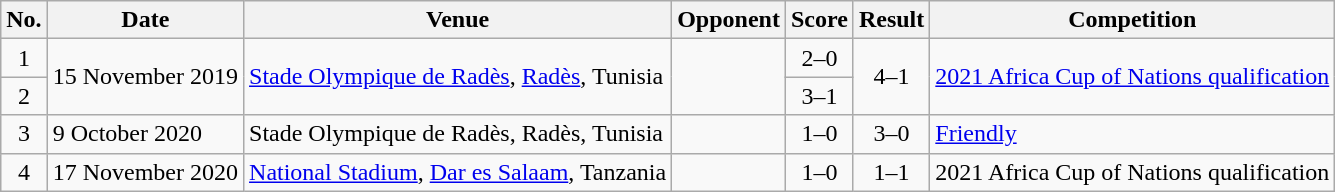<table class="wikitable sortable">
<tr>
<th scope="col">No.</th>
<th scope="col">Date</th>
<th scope="col">Venue</th>
<th scope="col">Opponent</th>
<th scope="col">Score</th>
<th scope="col">Result</th>
<th scope="col">Competition</th>
</tr>
<tr>
<td align="center">1</td>
<td rowspan="2">15 November 2019</td>
<td rowspan="2"><a href='#'>Stade Olympique de Radès</a>, <a href='#'>Radès</a>, Tunisia</td>
<td rowspan="2"></td>
<td align="center">2–0</td>
<td rowspan="2" style="text-align:center">4–1</td>
<td rowspan="2"><a href='#'>2021 Africa Cup of Nations qualification</a></td>
</tr>
<tr>
<td align="center">2</td>
<td align="center">3–1</td>
</tr>
<tr>
<td align="center">3</td>
<td>9 October 2020</td>
<td>Stade Olympique de Radès, Radès, Tunisia</td>
<td></td>
<td align="center">1–0</td>
<td style="text-align:center">3–0</td>
<td><a href='#'>Friendly</a></td>
</tr>
<tr>
<td align="center">4</td>
<td>17 November 2020</td>
<td><a href='#'>National Stadium</a>, <a href='#'>Dar es Salaam</a>, Tanzania</td>
<td></td>
<td align="center">1–0</td>
<td style="text-align:center">1–1</td>
<td>2021 Africa Cup of Nations qualification</td>
</tr>
</table>
